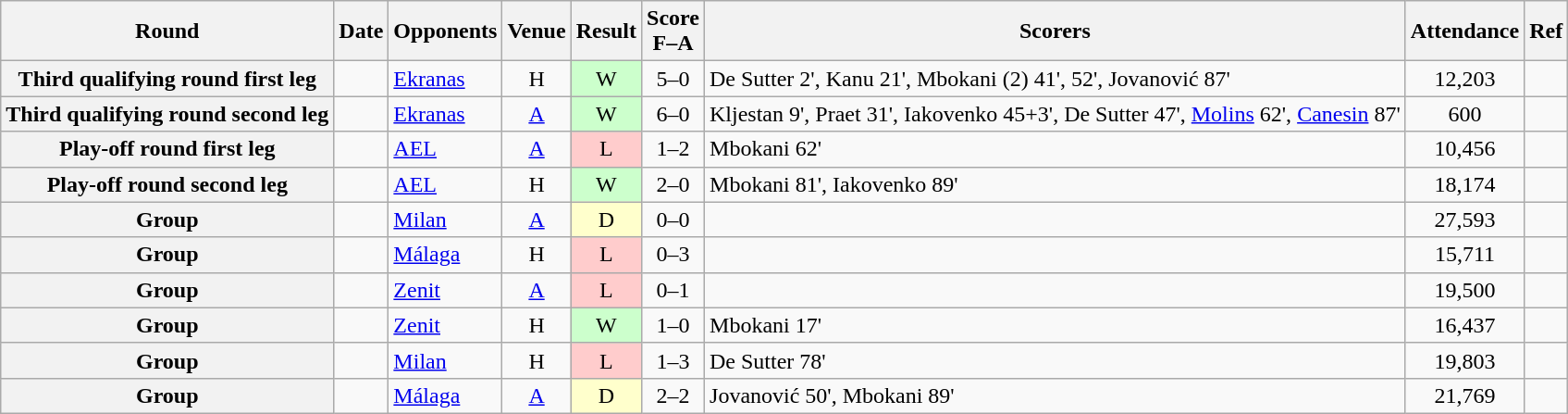<table class="wikitable plainrowheaders sortable" style="text-align:center">
<tr>
<th scope="col">Round</th>
<th scope="col">Date</th>
<th scope="col">Opponents</th>
<th scope="col">Venue</th>
<th scope="col">Result</th>
<th scope="col">Score<br>F–A</th>
<th scope="col" class="unsortable">Scorers</th>
<th scope="col">Attendance</th>
<th scope="col" class="unsortable">Ref</th>
</tr>
<tr>
<th scope="row">Third qualifying round first leg</th>
<td align="left"></td>
<td align="left"><a href='#'>Ekranas</a></td>
<td>H</td>
<td style="background-color:#CCFFCC">W</td>
<td>5–0</td>
<td align="left">De Sutter 2', Kanu 21', Mbokani (2) 41', 52', Jovanović 87'</td>
<td>12,203</td>
<td></td>
</tr>
<tr>
<th scope="row">Third qualifying round second leg</th>
<td align="left"></td>
<td align="left"><a href='#'>Ekranas</a></td>
<td><a href='#'>A</a></td>
<td style="background-color:#CCFFCC">W</td>
<td>6–0</td>
<td align="left">Kljestan 9', Praet 31', Iakovenko 45+3', De Sutter 47', <a href='#'>Molins</a> 62', <a href='#'>Canesin</a> 87'</td>
<td>600</td>
<td></td>
</tr>
<tr>
<th scope="row">Play-off round first leg</th>
<td align="left"></td>
<td align="left"><a href='#'>AEL</a></td>
<td><a href='#'>A</a></td>
<td style="background-color:#FFCCCC">L</td>
<td>1–2</td>
<td align="left">Mbokani 62'</td>
<td>10,456</td>
<td></td>
</tr>
<tr>
<th scope="row">Play-off round second leg</th>
<td align="left"></td>
<td align="left"><a href='#'>AEL</a></td>
<td>H</td>
<td style="background-color:#CCFFCC">W</td>
<td>2–0</td>
<td align="left">Mbokani 81', Iakovenko 89'</td>
<td>18,174</td>
<td></td>
</tr>
<tr>
<th scope="row">Group</th>
<td align="left"></td>
<td align="left"><a href='#'>Milan</a></td>
<td><a href='#'>A</a></td>
<td style="background-color:#FFFFCC">D</td>
<td>0–0</td>
<td align="left"></td>
<td>27,593</td>
<td></td>
</tr>
<tr>
<th scope="row">Group</th>
<td align="left"></td>
<td align="left"><a href='#'>Málaga</a></td>
<td>H</td>
<td style="background-color:#FFCCCC">L</td>
<td>0–3</td>
<td align="left"></td>
<td>15,711</td>
<td></td>
</tr>
<tr>
<th scope="row">Group</th>
<td align="left"></td>
<td align="left"><a href='#'>Zenit</a></td>
<td><a href='#'>A</a></td>
<td style="background-color:#FFCCCC">L</td>
<td>0–1</td>
<td align="left"></td>
<td>19,500</td>
<td></td>
</tr>
<tr>
<th scope="row">Group</th>
<td align="left"></td>
<td align="left"><a href='#'>Zenit</a></td>
<td>H</td>
<td style="background-color:#CCFFCC">W</td>
<td>1–0</td>
<td align="left">Mbokani 17'</td>
<td>16,437</td>
<td></td>
</tr>
<tr>
<th scope="row">Group</th>
<td align="left"></td>
<td align="left"><a href='#'>Milan</a></td>
<td>H</td>
<td style="background-color:#FFCCCC">L</td>
<td>1–3</td>
<td align="left">De Sutter 78'</td>
<td>19,803</td>
<td></td>
</tr>
<tr>
<th scope="row">Group</th>
<td align="left"></td>
<td align="left"><a href='#'>Málaga</a></td>
<td><a href='#'>A</a></td>
<td style="background-color:#FFFFCC">D</td>
<td>2–2</td>
<td align="left">Jovanović 50', Mbokani 89'</td>
<td>21,769</td>
<td></td>
</tr>
</table>
